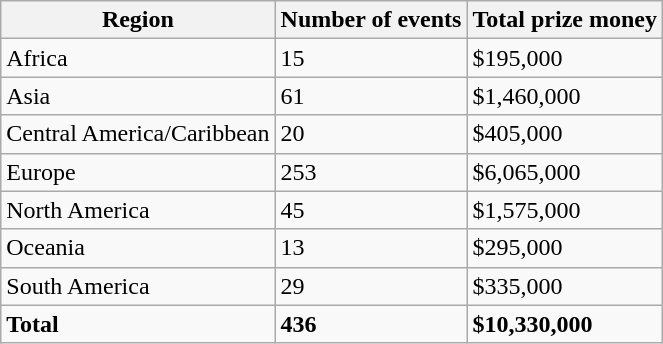<table class="wikitable">
<tr>
<th>Region</th>
<th>Number of events</th>
<th>Total prize money</th>
</tr>
<tr>
<td>Africa</td>
<td>15</td>
<td>$195,000</td>
</tr>
<tr>
<td>Asia</td>
<td>61</td>
<td>$1,460,000</td>
</tr>
<tr>
<td>Central America/Caribbean</td>
<td>20</td>
<td>$405,000</td>
</tr>
<tr>
<td>Europe</td>
<td>253</td>
<td>$6,065,000</td>
</tr>
<tr>
<td>North America</td>
<td>45</td>
<td>$1,575,000</td>
</tr>
<tr>
<td>Oceania</td>
<td>13</td>
<td>$295,000</td>
</tr>
<tr>
<td>South America</td>
<td>29</td>
<td>$335,000</td>
</tr>
<tr>
<td><strong>Total</strong></td>
<td><strong>436</strong></td>
<td><strong>$10,330,000</strong></td>
</tr>
</table>
